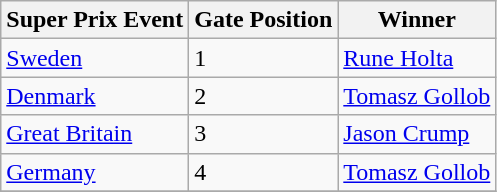<table class=wikitable style= align="center" "text-align: center">
<tr>
<th>Super Prix Event</th>
<th>Gate Position</th>
<th>Winner</th>
</tr>
<tr>
<td><a href='#'>Sweden</a></td>
<td>1</td>
<td> <a href='#'>Rune Holta</a></td>
</tr>
<tr>
<td><a href='#'>Denmark</a></td>
<td>2</td>
<td> <a href='#'>Tomasz Gollob</a></td>
</tr>
<tr>
<td><a href='#'>Great Britain</a></td>
<td>3</td>
<td> <a href='#'>Jason Crump</a></td>
</tr>
<tr>
<td><a href='#'>Germany</a></td>
<td>4</td>
<td> <a href='#'>Tomasz Gollob</a></td>
</tr>
<tr>
</tr>
</table>
